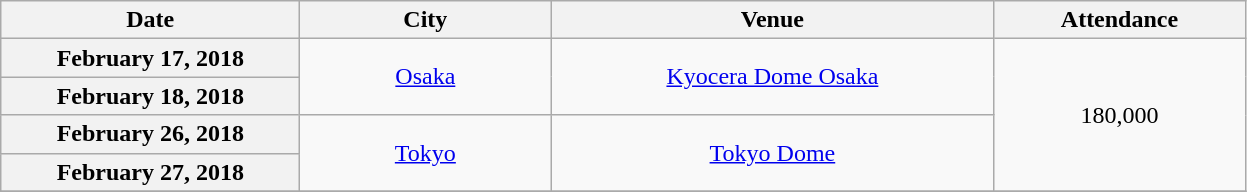<table class="wikitable plainrowheaders" style="text-align:center;">
<tr>
<th scope="col" style="width:12em">Date</th>
<th scope="col" style="width:10em">City</th>
<th scope="col" style="width:18em">Venue</th>
<th scope="col" style="width:10em">Attendance</th>
</tr>
<tr>
<th scope="row" style="text-align:center">February 17, 2018</th>
<td rowspan="2"><a href='#'>Osaka</a></td>
<td rowspan="2"><a href='#'>Kyocera Dome Osaka</a></td>
<td rowspan="4">180,000</td>
</tr>
<tr>
<th scope="row" style="text-align:center">February 18, 2018</th>
</tr>
<tr>
<th scope="row" style="text-align:center">February 26, 2018</th>
<td rowspan="2"><a href='#'>Tokyo</a></td>
<td rowspan="2"><a href='#'>Tokyo Dome</a></td>
</tr>
<tr>
<th scope="row" style="text-align:center">February 27, 2018</th>
</tr>
<tr>
</tr>
</table>
